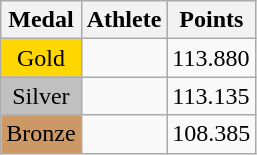<table class="wikitable">
<tr>
<th>Medal</th>
<th>Athlete</th>
<th>Points</th>
</tr>
<tr>
<td style="text-align:center;background-color:gold;">Gold</td>
<td></td>
<td>113.880</td>
</tr>
<tr>
<td style="text-align:center;background-color:silver;">Silver</td>
<td></td>
<td>113.135</td>
</tr>
<tr>
<td style="text-align:center;background-color:#CC9966;">Bronze</td>
<td></td>
<td>108.385</td>
</tr>
</table>
